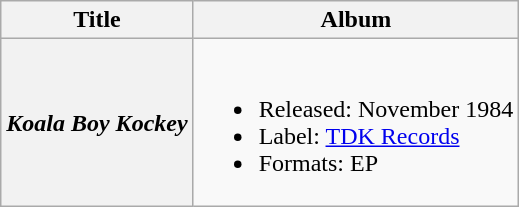<table class="wikitable plainrowheaders">
<tr>
<th scope="col">Title</th>
<th scope="col">Album</th>
</tr>
<tr>
<th scope="row"><em>Koala Boy Kockey</em></th>
<td><br><ul><li>Released: November 1984</li><li>Label: <a href='#'>TDK Records</a></li><li>Formats: EP</li></ul></td>
</tr>
</table>
